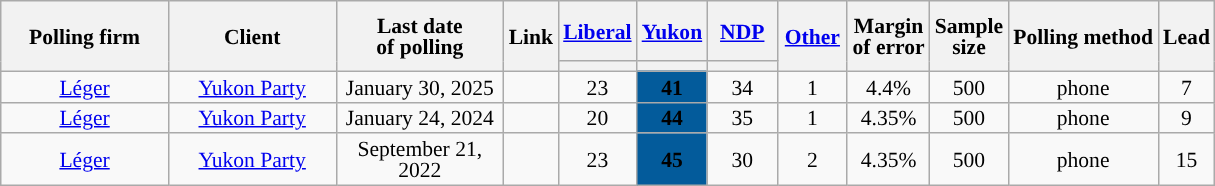<table class="wikitable sortable" style="text-align:center;font-size:90%;line-height:14px;">
<tr style="height:40px;">
<th style="width:105px;" rowspan="2">Polling firm</th>
<th style="width:105px;" rowspan="2">Client</th>
<th style="width:105px;" rowspan="2">Last date<br>of polling</th>
<th rowspan="2">Link</th>
<th class="unsortable" style="width:40px;"><a href='#'>Liberal</a></th>
<th class="unsortable" style="width:40px;"><a href='#'>Yukon</a></th>
<th class="unsortable" style="width:40px;"><a href='#'>NDP</a></th>
<th rowspan="2" class="unsortable" style="width:40px;"><a href='#'>Other</a></th>
<th rowspan="2">Margin<br>of error</th>
<th rowspan="2">Sample<br>size</th>
<th rowspan="2">Polling method</th>
<th rowspan="2">Lead</th>
</tr>
<tr>
<th style="background:"></th>
<th style="background:"></th>
<th style="background:"></th>
</tr>
<tr>
<td><a href='#'>Léger</a></td>
<td><a href='#'>Yukon Party</a></td>
<td>January 30, 2025</td>
<td></td>
<td>23</td>
<td style="background:#035b9b"><strong>41</strong></td>
<td>34</td>
<td>1</td>
<td>4.4%</td>
<td>500</td>
<td>phone</td>
<td>7</td>
</tr>
<tr>
<td><a href='#'>Léger</a></td>
<td><a href='#'>Yukon Party</a></td>
<td>January 24, 2024</td>
<td></td>
<td>20</td>
<td style="background:#035b9b"><strong>44</strong></td>
<td>35</td>
<td>1</td>
<td>4.35%</td>
<td>500</td>
<td>phone</td>
<td>9</td>
</tr>
<tr>
<td><a href='#'>Léger</a></td>
<td><a href='#'>Yukon Party</a></td>
<td>September 21, 2022</td>
<td></td>
<td>23</td>
<td style="background:#035b9b"><strong>45</strong></td>
<td>30</td>
<td>2</td>
<td>4.35%</td>
<td>500</td>
<td>phone</td>
<td>15</td>
</tr>
</table>
